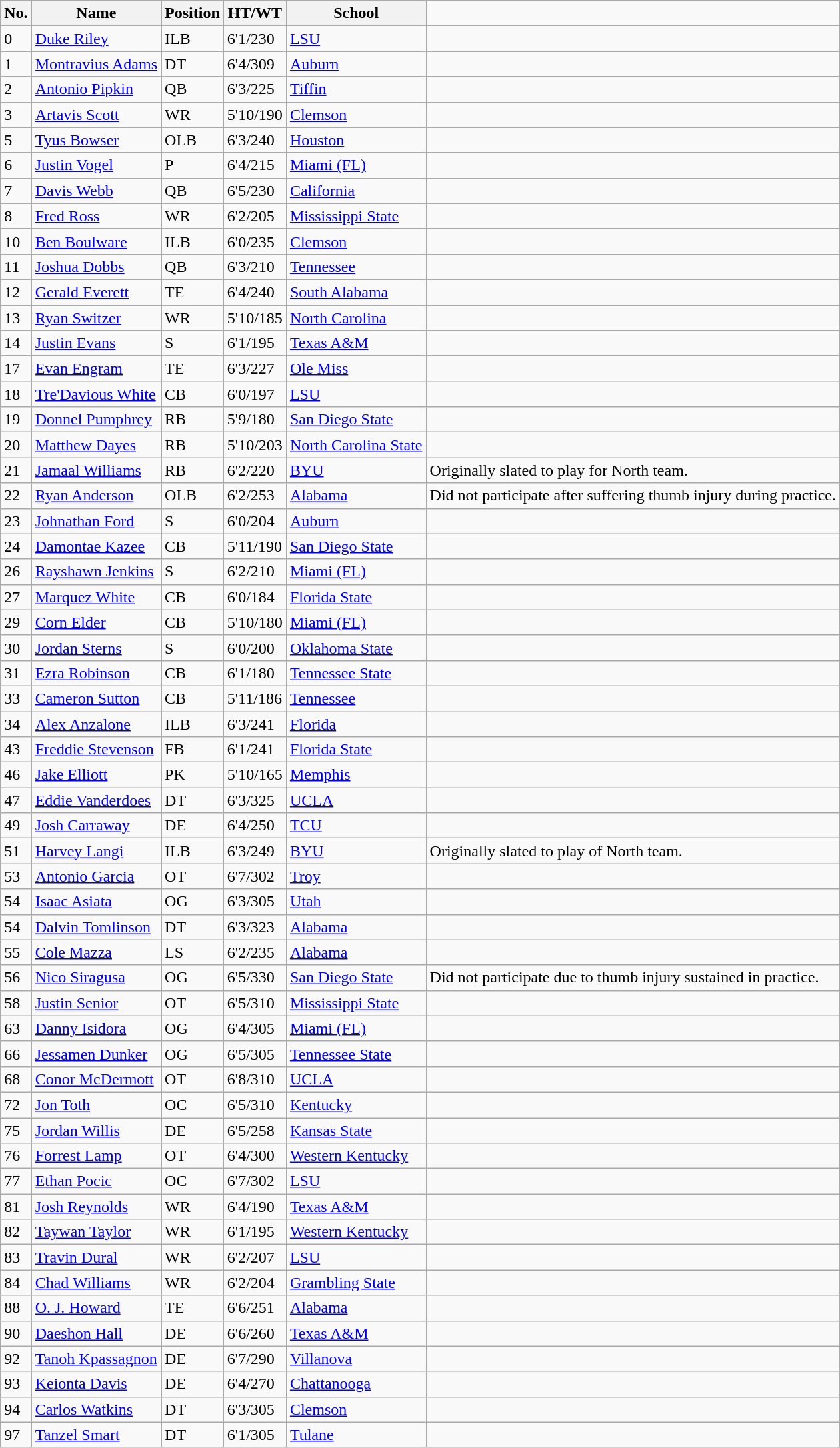<table class="wikitable">
<tr>
<th>No.</th>
<th>Name</th>
<th>Position</th>
<th>HT/WT</th>
<th>School</th>
</tr>
<tr>
<td>0</td>
<td><a href='#'>Duke Riley</a></td>
<td>ILB</td>
<td>6'1/230</td>
<td><a href='#'>LSU</a></td>
<td></td>
</tr>
<tr>
<td>1</td>
<td><a href='#'>Montravius Adams</a></td>
<td>DT</td>
<td>6'4/309</td>
<td><a href='#'>Auburn</a></td>
<td></td>
</tr>
<tr>
<td>2</td>
<td><a href='#'>Antonio Pipkin</a></td>
<td>QB</td>
<td>6'3/225</td>
<td><a href='#'>Tiffin</a></td>
<td></td>
</tr>
<tr>
<td>3</td>
<td><a href='#'>Artavis Scott</a></td>
<td>WR</td>
<td>5'10/190</td>
<td><a href='#'>Clemson</a></td>
<td></td>
</tr>
<tr>
<td>5</td>
<td><a href='#'>Tyus Bowser</a></td>
<td>OLB</td>
<td>6'3/240</td>
<td><a href='#'>Houston</a></td>
<td></td>
</tr>
<tr>
<td>6</td>
<td><a href='#'>Justin Vogel</a></td>
<td>P</td>
<td>6'4/215</td>
<td><a href='#'>Miami (FL)</a></td>
<td></td>
</tr>
<tr>
<td>7</td>
<td><a href='#'>Davis Webb</a></td>
<td>QB</td>
<td>6'5/230</td>
<td><a href='#'>California</a></td>
<td></td>
</tr>
<tr>
<td>8</td>
<td><a href='#'>Fred Ross</a></td>
<td>WR</td>
<td>6'2/205</td>
<td><a href='#'>Mississippi State</a></td>
<td></td>
</tr>
<tr>
<td>10</td>
<td><a href='#'>Ben Boulware</a></td>
<td>ILB</td>
<td>6'0/235</td>
<td><a href='#'>Clemson</a></td>
<td></td>
</tr>
<tr>
<td>11</td>
<td><a href='#'>Joshua Dobbs</a></td>
<td>QB</td>
<td>6'3/210</td>
<td><a href='#'>Tennessee</a></td>
<td></td>
</tr>
<tr>
<td>12</td>
<td><a href='#'>Gerald Everett</a></td>
<td>TE</td>
<td>6'4/240</td>
<td><a href='#'>South Alabama</a></td>
<td></td>
</tr>
<tr>
<td>13</td>
<td><a href='#'>Ryan Switzer</a></td>
<td>WR</td>
<td>5'10/185</td>
<td><a href='#'>North Carolina</a></td>
<td></td>
</tr>
<tr>
<td>14</td>
<td><a href='#'>Justin Evans</a></td>
<td>S</td>
<td>6'1/195</td>
<td><a href='#'>Texas A&M</a></td>
<td></td>
</tr>
<tr>
<td>17</td>
<td><a href='#'>Evan Engram</a></td>
<td>TE</td>
<td>6'3/227</td>
<td><a href='#'>Ole Miss</a></td>
<td></td>
</tr>
<tr>
<td>18</td>
<td><a href='#'>Tre'Davious White</a></td>
<td>CB</td>
<td>6'0/197</td>
<td><a href='#'>LSU</a></td>
<td></td>
</tr>
<tr>
<td>19</td>
<td><a href='#'>Donnel Pumphrey</a></td>
<td>RB</td>
<td>5'9/180</td>
<td><a href='#'>San Diego State</a></td>
<td></td>
</tr>
<tr>
<td>20</td>
<td><a href='#'>Matthew Dayes</a></td>
<td>RB</td>
<td>5'10/203</td>
<td><a href='#'>North Carolina State</a></td>
<td></td>
</tr>
<tr>
<td>21</td>
<td><a href='#'>Jamaal Williams</a></td>
<td>RB</td>
<td>6'2/220</td>
<td><a href='#'>BYU</a></td>
<td>Originally slated to play for North team.</td>
</tr>
<tr>
<td>22</td>
<td><a href='#'>Ryan Anderson</a></td>
<td>OLB</td>
<td>6'2/253</td>
<td><a href='#'>Alabama</a></td>
<td>Did not participate after suffering thumb injury during practice.</td>
</tr>
<tr>
<td>23</td>
<td><a href='#'>Johnathan Ford</a></td>
<td>S</td>
<td>6'0/204</td>
<td><a href='#'>Auburn</a></td>
<td></td>
</tr>
<tr>
<td>24</td>
<td><a href='#'>Damontae Kazee</a></td>
<td>CB</td>
<td>5'11/190</td>
<td><a href='#'>San Diego State</a></td>
<td></td>
</tr>
<tr>
<td>26</td>
<td><a href='#'>Rayshawn Jenkins</a></td>
<td>S</td>
<td>6'2/210</td>
<td><a href='#'>Miami (FL)</a></td>
<td></td>
</tr>
<tr>
<td>27</td>
<td><a href='#'>Marquez White</a></td>
<td>CB</td>
<td>6'0/184</td>
<td><a href='#'>Florida State</a></td>
<td></td>
</tr>
<tr>
<td>29</td>
<td><a href='#'>Corn Elder</a></td>
<td>CB</td>
<td>5'10/180</td>
<td><a href='#'>Miami (FL)</a></td>
<td></td>
</tr>
<tr>
<td>30</td>
<td><a href='#'>Jordan Sterns</a></td>
<td>S</td>
<td>6'0/200</td>
<td><a href='#'>Oklahoma State</a></td>
<td></td>
</tr>
<tr>
<td>31</td>
<td><a href='#'>Ezra Robinson</a></td>
<td>CB</td>
<td>6'1/180</td>
<td><a href='#'>Tennessee State</a></td>
<td></td>
</tr>
<tr>
<td>33</td>
<td><a href='#'>Cameron Sutton</a></td>
<td>CB</td>
<td>5'11/186</td>
<td><a href='#'>Tennessee</a></td>
<td></td>
</tr>
<tr>
<td>34</td>
<td><a href='#'>Alex Anzalone</a></td>
<td>ILB</td>
<td>6'3/241</td>
<td><a href='#'>Florida</a></td>
<td></td>
</tr>
<tr>
<td>43</td>
<td><a href='#'>Freddie Stevenson</a></td>
<td>FB</td>
<td>6'1/241</td>
<td><a href='#'>Florida State</a></td>
<td></td>
</tr>
<tr>
<td>46</td>
<td><a href='#'>Jake Elliott</a></td>
<td>PK</td>
<td>5'10/165</td>
<td><a href='#'>Memphis</a></td>
<td></td>
</tr>
<tr>
<td>47</td>
<td><a href='#'>Eddie Vanderdoes</a></td>
<td>DT</td>
<td>6'3/325</td>
<td><a href='#'>UCLA</a></td>
<td></td>
</tr>
<tr>
<td>49</td>
<td><a href='#'>Josh Carraway</a></td>
<td>DE</td>
<td>6'4/250</td>
<td><a href='#'>TCU</a></td>
<td></td>
</tr>
<tr>
<td>51</td>
<td><a href='#'>Harvey Langi</a></td>
<td>ILB</td>
<td>6'3/249</td>
<td><a href='#'>BYU</a></td>
<td>Originally slated to play of North team.</td>
</tr>
<tr>
<td>53</td>
<td><a href='#'>Antonio Garcia</a></td>
<td>OT</td>
<td>6'7/302</td>
<td><a href='#'>Troy</a></td>
<td></td>
</tr>
<tr>
<td>54</td>
<td><a href='#'>Isaac Asiata</a></td>
<td>OG</td>
<td>6'3/305</td>
<td><a href='#'>Utah</a></td>
<td></td>
</tr>
<tr>
<td>54</td>
<td><a href='#'>Dalvin Tomlinson</a></td>
<td>DT</td>
<td>6'3/323</td>
<td><a href='#'>Alabama</a></td>
<td></td>
</tr>
<tr>
<td>55</td>
<td><a href='#'>Cole Mazza</a></td>
<td>LS</td>
<td>6'2/235</td>
<td><a href='#'>Alabama</a></td>
<td></td>
</tr>
<tr>
<td>56</td>
<td><a href='#'>Nico Siragusa</a></td>
<td>OG</td>
<td>6'5/330</td>
<td><a href='#'>San Diego State</a></td>
<td>Did not participate due to thumb injury sustained in practice.</td>
</tr>
<tr>
<td>58</td>
<td><a href='#'>Justin Senior</a></td>
<td>OT</td>
<td>6'5/310</td>
<td><a href='#'>Mississippi State</a></td>
<td></td>
</tr>
<tr>
<td>63</td>
<td><a href='#'>Danny Isidora</a></td>
<td>OG</td>
<td>6'4/305</td>
<td><a href='#'>Miami (FL)</a></td>
<td></td>
</tr>
<tr>
<td>66</td>
<td><a href='#'>Jessamen Dunker</a></td>
<td>OG</td>
<td>6'5/305</td>
<td><a href='#'>Tennessee State</a></td>
<td></td>
</tr>
<tr>
<td>68</td>
<td><a href='#'>Conor McDermott</a></td>
<td>OT</td>
<td>6'8/310</td>
<td><a href='#'>UCLA</a></td>
<td></td>
</tr>
<tr>
<td>72</td>
<td><a href='#'>Jon Toth</a></td>
<td>OC</td>
<td>6'5/310</td>
<td><a href='#'>Kentucky</a></td>
<td></td>
</tr>
<tr>
<td>75</td>
<td><a href='#'>Jordan Willis</a></td>
<td>DE</td>
<td>6'5/258</td>
<td><a href='#'>Kansas State</a></td>
<td></td>
</tr>
<tr>
<td>76</td>
<td><a href='#'>Forrest Lamp</a></td>
<td>OT</td>
<td>6'4/300</td>
<td><a href='#'>Western Kentucky</a></td>
<td></td>
</tr>
<tr>
<td>77</td>
<td><a href='#'>Ethan Pocic</a></td>
<td>OC</td>
<td>6'7/302</td>
<td><a href='#'>LSU</a></td>
<td></td>
</tr>
<tr>
<td>81</td>
<td><a href='#'>Josh Reynolds</a></td>
<td>WR</td>
<td>6'4/190</td>
<td><a href='#'>Texas A&M</a></td>
<td></td>
</tr>
<tr>
<td>82</td>
<td><a href='#'>Taywan Taylor</a></td>
<td>WR</td>
<td>6'1/195</td>
<td><a href='#'>Western Kentucky</a></td>
<td></td>
</tr>
<tr>
<td>83</td>
<td><a href='#'>Travin Dural</a></td>
<td>WR</td>
<td>6'2/207</td>
<td><a href='#'>LSU</a></td>
<td></td>
</tr>
<tr>
<td>84</td>
<td><a href='#'>Chad Williams</a></td>
<td>WR</td>
<td>6'2/204</td>
<td><a href='#'>Grambling State</a></td>
<td></td>
</tr>
<tr>
<td>88</td>
<td><a href='#'>O. J. Howard</a></td>
<td>TE</td>
<td>6'6/251</td>
<td><a href='#'>Alabama</a></td>
<td></td>
</tr>
<tr>
<td>90</td>
<td><a href='#'>Daeshon Hall</a></td>
<td>DE</td>
<td>6'6/260</td>
<td><a href='#'>Texas A&M</a></td>
<td></td>
</tr>
<tr>
<td>92</td>
<td><a href='#'>Tanoh Kpassagnon</a></td>
<td>DE</td>
<td>6'7/290</td>
<td><a href='#'>Villanova</a></td>
<td></td>
</tr>
<tr>
<td>93</td>
<td><a href='#'>Keionta Davis</a></td>
<td>DE</td>
<td>6'4/270</td>
<td><a href='#'>Chattanooga</a></td>
<td></td>
</tr>
<tr>
<td>94</td>
<td><a href='#'>Carlos Watkins</a></td>
<td>DT</td>
<td>6'3/305</td>
<td><a href='#'>Clemson</a></td>
<td></td>
</tr>
<tr>
<td>97</td>
<td><a href='#'>Tanzel Smart</a></td>
<td>DT</td>
<td>6'1/305</td>
<td><a href='#'>Tulane</a></td>
<td></td>
</tr>
</table>
